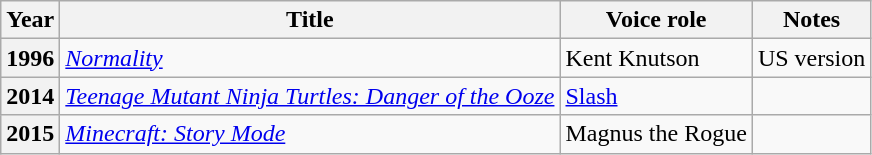<table class="wikitable plainrowheaders">
<tr>
<th scope="col">Year</th>
<th scope="col">Title</th>
<th scope="col">Voice role</th>
<th scope="col">Notes</th>
</tr>
<tr>
<th scope="row">1996</th>
<td><em><a href='#'>Normality</a></em></td>
<td>Kent Knutson</td>
<td>US version</td>
</tr>
<tr>
<th scope="row">2014</th>
<td><em><a href='#'>Teenage Mutant Ninja Turtles: Danger of the Ooze</a></em></td>
<td><a href='#'>Slash</a></td>
<td></td>
</tr>
<tr>
<th scope="row">2015</th>
<td><em><a href='#'>Minecraft: Story Mode</a></em></td>
<td>Magnus the Rogue</td>
<td></td>
</tr>
</table>
